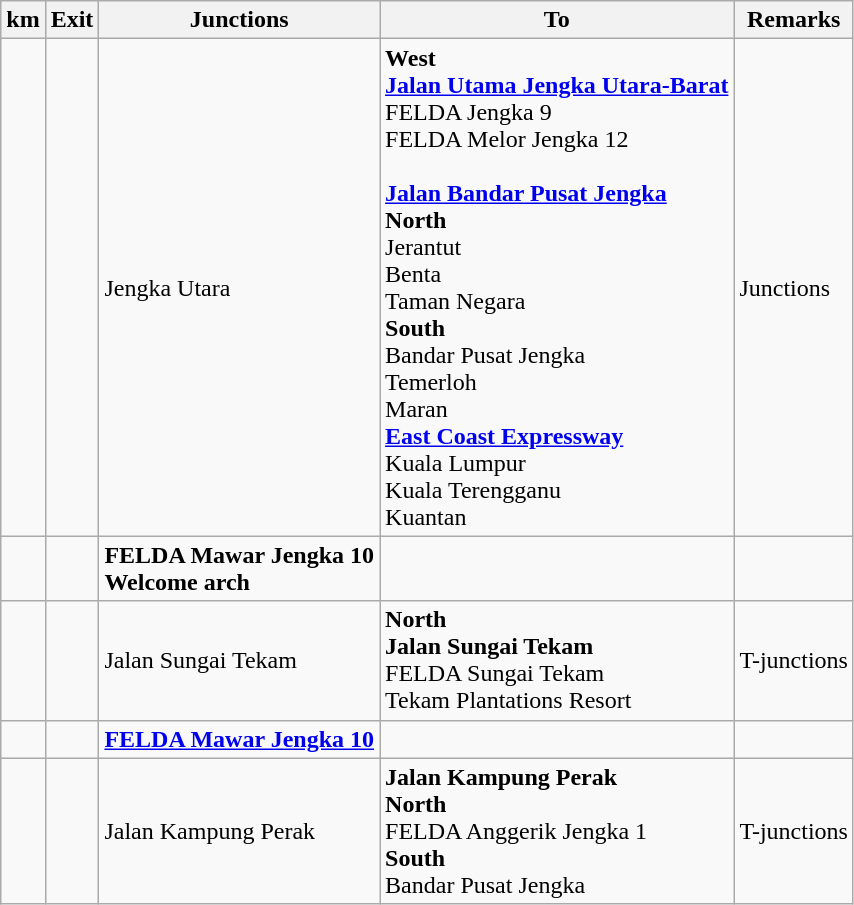<table class="wikitable">
<tr>
<th>km</th>
<th>Exit</th>
<th>Junctions</th>
<th>To</th>
<th>Remarks</th>
</tr>
<tr>
<td></td>
<td></td>
<td>Jengka Utara</td>
<td><strong>West</strong><br> <strong><a href='#'>Jalan Utama Jengka Utara-Barat</a></strong><br>FELDA Jengka 9<br>FELDA Melor Jengka 12<br><br> <strong><a href='#'>Jalan Bandar Pusat Jengka</a></strong><br><strong>North</strong><br>Jerantut<br>Benta<br>Taman Negara<br><strong>South</strong><br>Bandar Pusat Jengka<br>Temerloh<br>Maran<br> <strong><a href='#'>East Coast Expressway</a></strong><br>Kuala Lumpur<br>Kuala Terengganu<br>Kuantan</td>
<td>Junctions</td>
</tr>
<tr>
<td></td>
<td></td>
<td><strong>FELDA Mawar Jengka 10</strong><br><strong>Welcome arch</strong></td>
<td></td>
<td></td>
</tr>
<tr>
<td></td>
<td></td>
<td>Jalan Sungai Tekam</td>
<td><strong>North</strong><br><strong>Jalan Sungai Tekam</strong><br>FELDA Sungai Tekam<br>Tekam Plantations Resort</td>
<td>T-junctions</td>
</tr>
<tr>
<td></td>
<td></td>
<td><strong><a href='#'>FELDA Mawar Jengka 10</a></strong></td>
<td></td>
<td></td>
</tr>
<tr>
<td></td>
<td></td>
<td>Jalan Kampung Perak</td>
<td><strong>Jalan Kampung Perak</strong><br><strong>North</strong><br>FELDA Anggerik Jengka 1<br><strong>South</strong><br>Bandar Pusat Jengka</td>
<td>T-junctions</td>
</tr>
</table>
